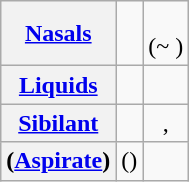<table class="wikitable" style="text-align: center;">
<tr>
<th><a href='#'>Nasals</a></th>
<td> <strong></strong></td>
<td> <strong></strong><br>(~ ) <strong></strong></td>
</tr>
<tr>
<th><a href='#'>Liquids</a></th>
<td> <strong></strong></td>
<td> <strong></strong></td>
</tr>
<tr>
<th><a href='#'>Sibilant</a></th>
<td> <strong></strong></td>
<td> <strong></strong>, <strong></strong></td>
</tr>
<tr>
<th>(<a href='#'>Aspirate</a>)</th>
<td>() <strong></strong></td>
<td></td>
</tr>
</table>
